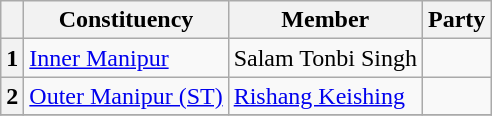<table class="wikitable sortable">
<tr>
<th></th>
<th>Constituency</th>
<th>Member</th>
<th colspan=2>Party</th>
</tr>
<tr>
<th>1</th>
<td><a href='#'>Inner Manipur</a></td>
<td>Salam Tonbi Singh</td>
<td></td>
</tr>
<tr>
<th>2</th>
<td><a href='#'>Outer Manipur (ST)</a></td>
<td><a href='#'>Rishang Keishing</a></td>
<td></td>
</tr>
<tr>
</tr>
</table>
